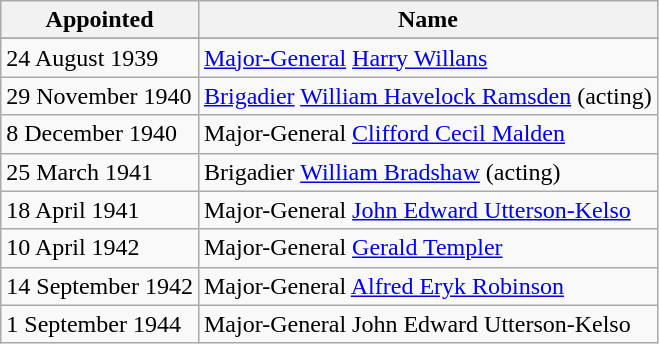<table class="wikitable" style="text-align: left; border-spacing: 2px; border: 1px solid darkgray;">
<tr>
<th>Appointed</th>
<th>Name</th>
</tr>
<tr>
</tr>
<tr>
<td>24 August 1939</td>
<td><a href='#'>Major-General</a> <a href='#'>Harry Willans</a></td>
</tr>
<tr>
<td>29 November 1940</td>
<td><a href='#'>Brigadier</a> <a href='#'>William Havelock Ramsden</a> (acting)</td>
</tr>
<tr>
<td>8 December 1940</td>
<td>Major-General <a href='#'>Clifford Cecil Malden</a></td>
</tr>
<tr>
<td>25 March 1941</td>
<td>Brigadier <a href='#'>William Bradshaw</a> (acting)</td>
</tr>
<tr>
<td>18 April 1941</td>
<td>Major-General <a href='#'>John Edward Utterson-Kelso</a></td>
</tr>
<tr>
<td>10 April 1942</td>
<td>Major-General <a href='#'>Gerald Templer</a></td>
</tr>
<tr>
<td>14 September 1942</td>
<td>Major-General <a href='#'>Alfred Eryk Robinson</a></td>
</tr>
<tr>
<td>1 September 1944</td>
<td>Major-General John Edward Utterson-Kelso</td>
</tr>
</table>
